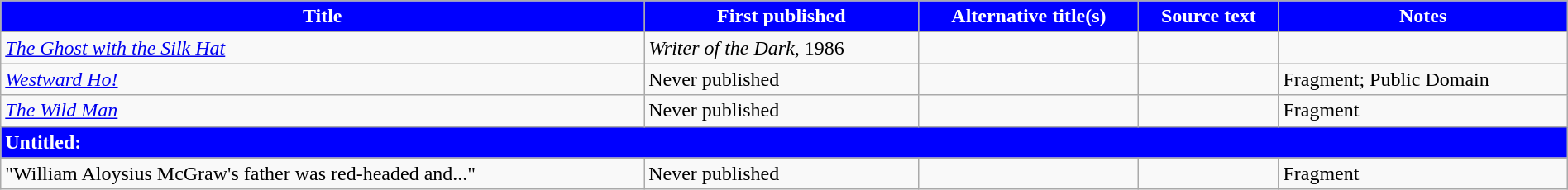<table class="wikitable" width="100%">
<tr>
<th style="background:#0000FF; color:#FFFFFF">Title</th>
<th style="background:#0000FF; color:#FFFFFF">First published</th>
<th style="background:#0000FF; color:#FFFFFF">Alternative title(s)</th>
<th style="background:#0000FF; color:#FFFFFF">Source text</th>
<th style="background:#0000FF; color:#FFFFFF">Notes</th>
</tr>
<tr>
<td><em><a href='#'>The Ghost with the Silk Hat</a></em></td>
<td><em>Writer of the Dark</em>, 1986</td>
<td></td>
<td></td>
<td></td>
</tr>
<tr>
<td><em><a href='#'>Westward Ho!</a></em></td>
<td>Never published</td>
<td></td>
<td></td>
<td>Fragment; Public Domain</td>
</tr>
<tr>
<td><em><a href='#'>The Wild Man</a></em></td>
<td>Never published</td>
<td></td>
<td></td>
<td>Fragment</td>
</tr>
<tr>
<td colspan="5" style="background:#0000FF; color:#FFFFFF"><strong>Untitled:</strong></td>
</tr>
<tr>
<td>"William Aloysius McGraw's father was red-headed and..."</td>
<td>Never published</td>
<td></td>
<td></td>
<td>Fragment</td>
</tr>
</table>
